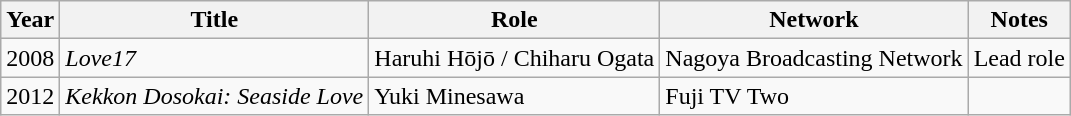<table class="wikitable">
<tr>
<th>Year</th>
<th>Title</th>
<th>Role</th>
<th>Network</th>
<th>Notes</th>
</tr>
<tr>
<td>2008</td>
<td><em>Love17</em></td>
<td>Haruhi Hōjō / Chiharu Ogata</td>
<td>Nagoya Broadcasting Network</td>
<td>Lead role</td>
</tr>
<tr>
<td>2012</td>
<td><em>Kekkon Dosokai: Seaside Love</em></td>
<td>Yuki Minesawa</td>
<td>Fuji TV Two</td>
<td></td>
</tr>
</table>
